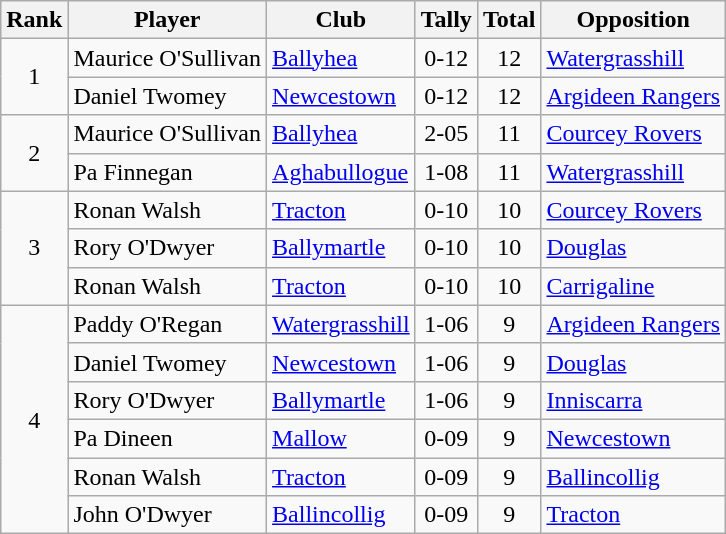<table class="wikitable">
<tr>
<th>Rank</th>
<th>Player</th>
<th>Club</th>
<th>Tally</th>
<th>Total</th>
<th>Opposition</th>
</tr>
<tr>
<td rowspan="2" style="text-align:center;">1</td>
<td>Maurice O'Sullivan</td>
<td><a href='#'>Ballyhea</a></td>
<td align=center>0-12</td>
<td align=center>12</td>
<td><a href='#'>Watergrasshill</a></td>
</tr>
<tr>
<td>Daniel Twomey</td>
<td><a href='#'>Newcestown</a></td>
<td align=center>0-12</td>
<td align=center>12</td>
<td><a href='#'>Argideen Rangers</a></td>
</tr>
<tr>
<td rowspan="2" style="text-align:center;">2</td>
<td>Maurice O'Sullivan</td>
<td><a href='#'>Ballyhea</a></td>
<td align=center>2-05</td>
<td align=center>11</td>
<td><a href='#'>Courcey Rovers</a></td>
</tr>
<tr>
<td>Pa Finnegan</td>
<td><a href='#'>Aghabullogue</a></td>
<td align=center>1-08</td>
<td align=center>11</td>
<td><a href='#'>Watergrasshill</a></td>
</tr>
<tr>
<td rowspan="3" style="text-align:center;">3</td>
<td>Ronan Walsh</td>
<td><a href='#'>Tracton</a></td>
<td align=center>0-10</td>
<td align=center>10</td>
<td><a href='#'>Courcey Rovers</a></td>
</tr>
<tr>
<td>Rory O'Dwyer</td>
<td><a href='#'>Ballymartle</a></td>
<td align=center>0-10</td>
<td align=center>10</td>
<td><a href='#'>Douglas</a></td>
</tr>
<tr>
<td>Ronan Walsh</td>
<td><a href='#'>Tracton</a></td>
<td align=center>0-10</td>
<td align=center>10</td>
<td><a href='#'>Carrigaline</a></td>
</tr>
<tr>
<td rowspan="6" style="text-align:center;">4</td>
<td>Paddy O'Regan</td>
<td><a href='#'>Watergrasshill</a></td>
<td align=center>1-06</td>
<td align=center>9</td>
<td><a href='#'>Argideen Rangers</a></td>
</tr>
<tr>
<td>Daniel Twomey</td>
<td><a href='#'>Newcestown</a></td>
<td align=center>1-06</td>
<td align=center>9</td>
<td><a href='#'>Douglas</a></td>
</tr>
<tr>
<td>Rory O'Dwyer</td>
<td><a href='#'>Ballymartle</a></td>
<td align=center>1-06</td>
<td align=center>9</td>
<td><a href='#'>Inniscarra</a></td>
</tr>
<tr>
<td>Pa Dineen</td>
<td><a href='#'>Mallow</a></td>
<td align=center>0-09</td>
<td align=center>9</td>
<td><a href='#'>Newcestown</a></td>
</tr>
<tr>
<td>Ronan Walsh</td>
<td><a href='#'>Tracton</a></td>
<td align=center>0-09</td>
<td align=center>9</td>
<td><a href='#'>Ballincollig</a></td>
</tr>
<tr>
<td>John O'Dwyer</td>
<td><a href='#'>Ballincollig</a></td>
<td align=center>0-09</td>
<td align=center>9</td>
<td><a href='#'>Tracton</a></td>
</tr>
</table>
